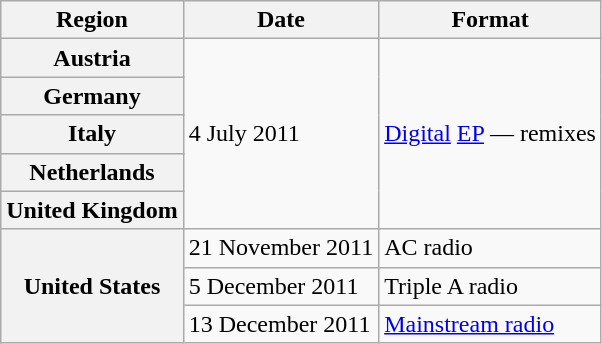<table class="wikitable plainrowheaders">
<tr>
<th>Region</th>
<th>Date</th>
<th>Format</th>
</tr>
<tr>
<th scope="row">Austria</th>
<td rowspan="5">4 July 2011</td>
<td rowspan="5"><a href='#'>Digital</a> <a href='#'>EP</a> — remixes</td>
</tr>
<tr>
<th scope="row">Germany</th>
</tr>
<tr>
<th scope="row">Italy</th>
</tr>
<tr>
<th scope="row">Netherlands</th>
</tr>
<tr>
<th scope="row">United Kingdom</th>
</tr>
<tr>
<th scope="row" rowspan="3">United States</th>
<td>21 November 2011</td>
<td>AC radio</td>
</tr>
<tr>
<td>5 December 2011</td>
<td>Triple A radio</td>
</tr>
<tr>
<td>13 December 2011</td>
<td><a href='#'>Mainstream radio</a></td>
</tr>
</table>
